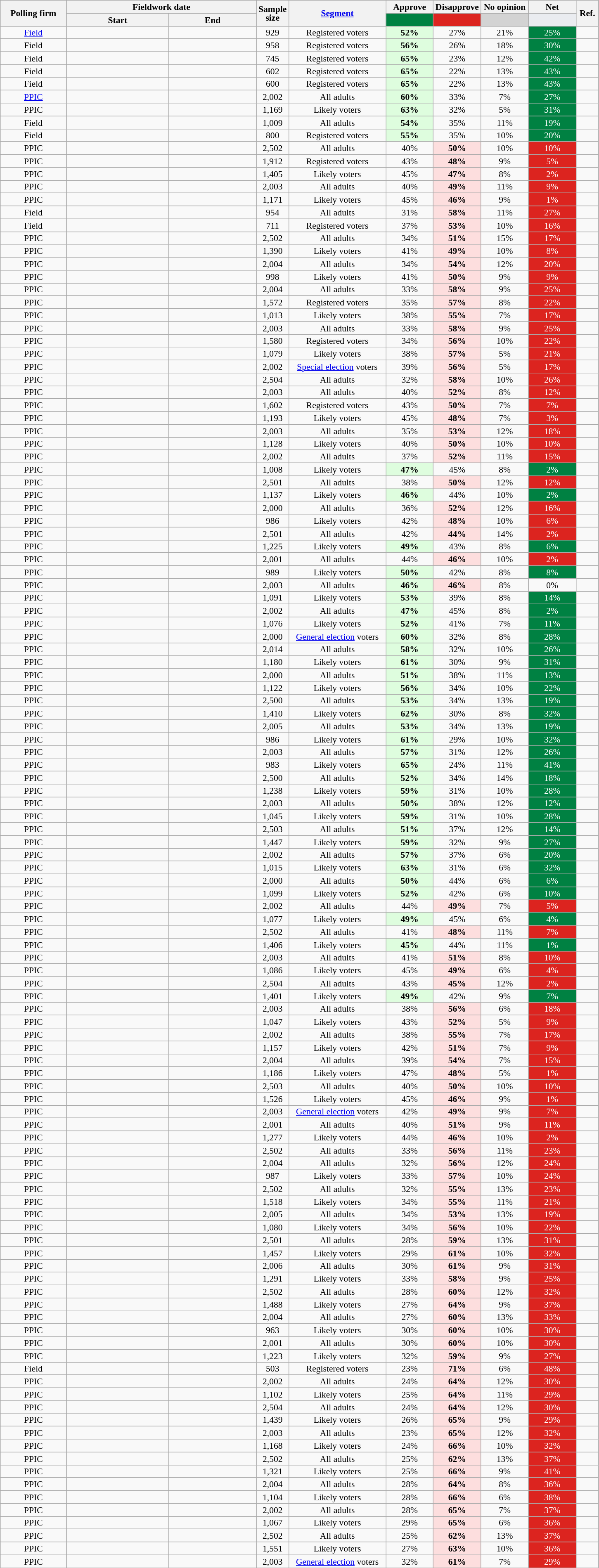<table class="wikitable sortable" style="text-align:center;font-size:90%;line-height:14px;">
<tr>
<th rowspan="3" style="width:100px;">Polling firm</th>
<th colspan="2" style="width:300px;">Fieldwork date</th>
<th rowspan="3" style="width:35px;">Sample<br>size</th>
<th rowspan="3" style="width:150px;"><a href='#'>Segment</a></th>
<th rowspan="2" class="unsortable" style="width:70px;">Approve</th>
<th rowspan="2" class="unsortable" style="width:70px;">Disapprove</th>
<th rowspan="2" class="unsortable" style="width:70px;">No opinion</th>
<th rowspan="2" class="unsortable" style="width:70px;">Net</th>
<th rowspan="3" class="unsortable" style="width:30px;">Ref.</th>
</tr>
<tr>
<th rowspan="2">Start</th>
<th rowspan="2">End</th>
</tr>
<tr>
<th style="background:#008142;"></th>
<th style="background:#DC241F;"></th>
<th style="background:lightgray;"></th>
<th style="background:#EAECF0;"></th>
</tr>
<tr>
<td><a href='#'>Field</a></td>
<td></td>
<td></td>
<td>929</td>
<td>Registered voters</td>
<td style="background:#DEFDDE;"><strong>52%</strong></td>
<td>27%</td>
<td>21%</td>
<td style="background:#008142;color:white;">25%</td>
<td></td>
</tr>
<tr>
<td>Field</td>
<td></td>
<td></td>
<td>958</td>
<td>Registered voters</td>
<td style="background:#DEFDDE;"><strong>56%</strong></td>
<td>26%</td>
<td>18%</td>
<td style="background:#008142;color:white;">30%</td>
<td></td>
</tr>
<tr>
<td>Field</td>
<td></td>
<td></td>
<td>745</td>
<td>Registered voters</td>
<td style="background:#DEFDDE;"><strong>65%</strong></td>
<td>23%</td>
<td>12%</td>
<td style="background:#008142;color:white;">42%</td>
<td></td>
</tr>
<tr>
<td>Field</td>
<td></td>
<td></td>
<td>602</td>
<td>Registered voters</td>
<td style="background:#DEFDDE;"><strong>65%</strong></td>
<td>22%</td>
<td>13%</td>
<td style="background:#008142;color:white;">43%</td>
<td></td>
</tr>
<tr>
<td>Field</td>
<td></td>
<td></td>
<td>600</td>
<td>Registered voters</td>
<td style="background:#DEFDDE;"><strong>65%</strong></td>
<td>22%</td>
<td>13%</td>
<td style="background:#008142;color:white;">43%</td>
<td></td>
</tr>
<tr>
<td><a href='#'>PPIC</a></td>
<td></td>
<td></td>
<td>2,002</td>
<td>All adults</td>
<td style="background:#DEFDDE;"><strong>60%</strong></td>
<td>33%</td>
<td>7%</td>
<td style="background:#008142;color:white;">27%</td>
<td></td>
</tr>
<tr>
<td>PPIC</td>
<td></td>
<td></td>
<td>1,169</td>
<td>Likely voters</td>
<td style="background:#DEFDDE;"><strong>63%</strong></td>
<td>32%</td>
<td>5%</td>
<td style="background:#008142;color:white;">31%</td>
<td></td>
</tr>
<tr>
<td>Field</td>
<td></td>
<td></td>
<td>1,009</td>
<td>All adults</td>
<td style="background:#DEFDDE;"><strong>54%</strong></td>
<td>35%</td>
<td>11%</td>
<td style="background:#008142;color:white;">19%</td>
<td></td>
</tr>
<tr>
<td>Field</td>
<td></td>
<td></td>
<td>800</td>
<td>Registered voters</td>
<td style="background:#DEFDDE;"><strong>55%</strong></td>
<td>35%</td>
<td>10%</td>
<td style="background:#008142;color:white;">20%</td>
<td></td>
</tr>
<tr>
<td>PPIC</td>
<td></td>
<td></td>
<td>2,502</td>
<td>All adults</td>
<td>40%</td>
<td style="background:#FDDEDE;"><strong>50%</strong></td>
<td>10%</td>
<td style="background:#DC241F;color:white;" data-sort-value="-10%">10%</td>
<td></td>
</tr>
<tr>
<td>PPIC</td>
<td></td>
<td></td>
<td>1,912</td>
<td>Registered voters</td>
<td>43%</td>
<td style="background:#FDDEDE;"><strong>48%</strong></td>
<td>9%</td>
<td style="background:#DC241F;color:white;" data-sort-value="-5%">5%</td>
<td></td>
</tr>
<tr>
<td>PPIC</td>
<td></td>
<td></td>
<td>1,405</td>
<td>Likely voters</td>
<td>45%</td>
<td style="background:#FDDEDE;"><strong>47%</strong></td>
<td>8%</td>
<td style="background:#DC241F;color:white;" data-sort-value="-2%">2%</td>
<td></td>
</tr>
<tr>
<td>PPIC</td>
<td></td>
<td></td>
<td>2,003</td>
<td>All adults</td>
<td>40%</td>
<td style="background:#FDDEDE;"><strong>49%</strong></td>
<td>11%</td>
<td style="background:#DC241F;color:white;" data-sort-value="-9%">9%</td>
<td></td>
</tr>
<tr>
<td>PPIC</td>
<td></td>
<td></td>
<td>1,171</td>
<td>Likely voters</td>
<td>45%</td>
<td style="background:#FDDEDE;"><strong>46%</strong></td>
<td>9%</td>
<td style="background:#DC241F;color:white;" data-sort-value="-1%">1%</td>
<td></td>
</tr>
<tr>
<td>Field</td>
<td></td>
<td></td>
<td>954</td>
<td>All adults</td>
<td>31%</td>
<td style="background:#FDDEDE;"><strong>58%</strong></td>
<td>11%</td>
<td style="background:#DC241F;color:white;" data-sort-value="-27%">27%</td>
<td></td>
</tr>
<tr>
<td>Field</td>
<td></td>
<td></td>
<td>711</td>
<td>Registered voters</td>
<td>37%</td>
<td style="background:#FDDEDE;"><strong>53%</strong></td>
<td>10%</td>
<td style="background:#DC241F;color:white;" data-sort-value="-16%">16%</td>
<td></td>
</tr>
<tr>
<td>PPIC</td>
<td></td>
<td></td>
<td>2,502</td>
<td>All adults</td>
<td>34%</td>
<td style="background:#FDDEDE;"><strong>51%</strong></td>
<td>15%</td>
<td style="background:#DC241F;color:white;" data-sort-value="-17%">17%</td>
<td></td>
</tr>
<tr>
<td>PPIC</td>
<td></td>
<td></td>
<td>1,390</td>
<td>Likely voters</td>
<td>41%</td>
<td style="background:#FDDEDE;"><strong>49%</strong></td>
<td>10%</td>
<td style="background:#DC241F;color:white;" data-sort-value="-8%">8%</td>
<td></td>
</tr>
<tr>
<td>PPIC</td>
<td></td>
<td></td>
<td>2,004</td>
<td>All adults</td>
<td>34%</td>
<td style="background:#FDDEDE;"><strong>54%</strong></td>
<td>12%</td>
<td style="background:#DC241F;color:white;" data-sort-value="-20%">20%</td>
<td></td>
</tr>
<tr>
<td>PPIC</td>
<td></td>
<td></td>
<td>998</td>
<td>Likely voters</td>
<td>41%</td>
<td style="background:#FDDEDE;"><strong>50%</strong></td>
<td>9%</td>
<td style="background:#DC241F;color:white;" data-sort-value="-9%">9%</td>
<td></td>
</tr>
<tr>
<td>PPIC</td>
<td></td>
<td></td>
<td>2,004</td>
<td>All adults</td>
<td>33%</td>
<td style="background:#FDDEDE;"><strong>58%</strong></td>
<td>9%</td>
<td style="background:#DC241F;color:white;" data-sort-value="-25%">25%</td>
<td></td>
</tr>
<tr>
<td>PPIC</td>
<td></td>
<td></td>
<td>1,572</td>
<td>Registered voters</td>
<td>35%</td>
<td style="background:#FDDEDE;"><strong>57%</strong></td>
<td>8%</td>
<td style="background:#DC241F;color:white;" data-sort-value="-22%">22%</td>
<td></td>
</tr>
<tr>
<td>PPIC</td>
<td></td>
<td></td>
<td>1,013</td>
<td>Likely voters</td>
<td>38%</td>
<td style="background:#FDDEDE;"><strong>55%</strong></td>
<td>7%</td>
<td style="background:#DC241F;color:white;" data-sort-value="-17%">17%</td>
<td></td>
</tr>
<tr>
<td>PPIC</td>
<td></td>
<td></td>
<td>2,003</td>
<td>All adults</td>
<td>33%</td>
<td style="background:#FDDEDE;"><strong>58%</strong></td>
<td>9%</td>
<td style="background:#DC241F;color:white;" data-sort-value="-25%">25%</td>
<td></td>
</tr>
<tr>
<td>PPIC</td>
<td></td>
<td></td>
<td>1,580</td>
<td>Registered voters</td>
<td>34%</td>
<td style="background:#FDDEDE;"><strong>56%</strong></td>
<td>10%</td>
<td style="background:#DC241F;color:white;" data-sort-value="-22%">22%</td>
<td></td>
</tr>
<tr>
<td>PPIC</td>
<td></td>
<td></td>
<td>1,079</td>
<td>Likely voters</td>
<td>38%</td>
<td style="background:#FDDEDE;"><strong>57%</strong></td>
<td>5%</td>
<td style="background:#DC241F;color:white;" data-sort-value="-21%">21%</td>
<td></td>
</tr>
<tr>
<td>PPIC</td>
<td></td>
<td></td>
<td>2,002</td>
<td><a href='#'>Special election</a> voters</td>
<td>39%</td>
<td style="background:#FDDEDE;"><strong>56%</strong></td>
<td>5%</td>
<td style="background:#DC241F;color:white;" data-sort-value="-17%">17%</td>
<td></td>
</tr>
<tr>
<td>PPIC</td>
<td></td>
<td></td>
<td>2,504</td>
<td>All adults</td>
<td>32%</td>
<td style="background:#FDDEDE;"><strong>58%</strong></td>
<td>10%</td>
<td style="background:#DC241F;color:white;" data-sort-value="-26%">26%</td>
<td></td>
</tr>
<tr>
<td>PPIC</td>
<td></td>
<td></td>
<td>2,003</td>
<td>All adults</td>
<td>40%</td>
<td style="background:#FDDEDE;"><strong>52%</strong></td>
<td>8%</td>
<td style="background:#DC241F;color:white;" data-sort-value="-12%">12%</td>
<td></td>
</tr>
<tr>
<td>PPIC</td>
<td></td>
<td></td>
<td>1,602</td>
<td>Registered voters</td>
<td>43%</td>
<td style="background:#FDDEDE;"><strong>50%</strong></td>
<td>7%</td>
<td style="background:#DC241F;color:white;" data-sort-value="-7%">7%</td>
<td></td>
</tr>
<tr>
<td>PPIC</td>
<td></td>
<td></td>
<td>1,193</td>
<td>Likely voters</td>
<td>45%</td>
<td style="background:#FDDEDE;"><strong>48%</strong></td>
<td>7%</td>
<td style="background:#DC241F;color:white;" data-sort-value="-3%">3%</td>
<td></td>
</tr>
<tr>
<td>PPIC</td>
<td></td>
<td></td>
<td>2,003</td>
<td>All adults</td>
<td>35%</td>
<td style="background:#FDDEDE;"><strong>53%</strong></td>
<td>12%</td>
<td style="background:#DC241F;color:white;" data-sort-value="-18%">18%</td>
<td></td>
</tr>
<tr>
<td>PPIC</td>
<td></td>
<td></td>
<td>1,128</td>
<td>Likely voters</td>
<td>40%</td>
<td style="background:#FDDEDE;"><strong>50%</strong></td>
<td>10%</td>
<td style="background:#DC241F;color:white;" data-sort-value="-10%">10%</td>
<td></td>
</tr>
<tr>
<td>PPIC</td>
<td></td>
<td></td>
<td>2,002</td>
<td>All adults</td>
<td>37%</td>
<td style="background:#FDDEDE;"><strong>52%</strong></td>
<td>11%</td>
<td style="background:#DC241F;color:white;" data-sort-value="-15%">15%</td>
<td></td>
</tr>
<tr>
<td>PPIC</td>
<td></td>
<td></td>
<td>1,008</td>
<td>Likely voters</td>
<td style="background:#DEFDDE;"><strong>47%</strong></td>
<td>45%</td>
<td>8%</td>
<td style="background:#008142;color:white;">2%</td>
<td></td>
</tr>
<tr>
<td>PPIC</td>
<td></td>
<td></td>
<td>2,501</td>
<td>All adults</td>
<td>38%</td>
<td style="background:#FDDEDE;"><strong>50%</strong></td>
<td>12%</td>
<td style="background:#DC241F;color:white;" data-sort-value="-12%">12%</td>
<td></td>
</tr>
<tr>
<td>PPIC</td>
<td></td>
<td></td>
<td>1,137</td>
<td>Likely voters</td>
<td style="background:#DEFDDE;"><strong>46%</strong></td>
<td>44%</td>
<td>10%</td>
<td style="background:#008142;color:white;">2%</td>
<td></td>
</tr>
<tr>
<td>PPIC</td>
<td></td>
<td></td>
<td>2,000</td>
<td>All adults</td>
<td>36%</td>
<td style="background:#FDDEDE;"><strong>52%</strong></td>
<td>12%</td>
<td style="background:#DC241F;color:white;" data-sort-value="-16%">16%</td>
<td></td>
</tr>
<tr>
<td>PPIC</td>
<td></td>
<td></td>
<td>986</td>
<td>Likely voters</td>
<td>42%</td>
<td style="background:#FDDEDE;"><strong>48%</strong></td>
<td>10%</td>
<td style="background:#DC241F;color:white;" data-sort-value="-6%">6%</td>
<td></td>
</tr>
<tr>
<td>PPIC</td>
<td></td>
<td></td>
<td>2,501</td>
<td>All adults</td>
<td>42%</td>
<td style="background:#FDDEDE;"><strong>44%</strong></td>
<td>14%</td>
<td style="background:#DC241F;color:white;" data-sort-value="-2%">2%</td>
<td></td>
</tr>
<tr>
<td>PPIC</td>
<td></td>
<td></td>
<td>1,225</td>
<td>Likely voters</td>
<td style="background:#DEFDDE;"><strong>49%</strong></td>
<td>43%</td>
<td>8%</td>
<td style="background:#008142;color:white;">6%</td>
<td></td>
</tr>
<tr>
<td>PPIC</td>
<td></td>
<td></td>
<td>2,001</td>
<td>All adults</td>
<td>44%</td>
<td style="background:#FDDEDE;"><strong>46%</strong></td>
<td>10%</td>
<td style="background:#DC241F;color:white;" data-sort-value="-2%">2%</td>
<td></td>
</tr>
<tr>
<td>PPIC</td>
<td></td>
<td></td>
<td>989</td>
<td>Likely voters</td>
<td style="background:#DEFDDE;"><strong>50%</strong></td>
<td>42%</td>
<td>8%</td>
<td style="background:#008142;color:white;">8%</td>
<td></td>
</tr>
<tr>
<td>PPIC</td>
<td></td>
<td></td>
<td>2,003</td>
<td>All adults</td>
<td style="background:#DEFDDE;"><strong>46%</strong></td>
<td style="background:#FDDEDE;"><strong>46%</strong></td>
<td>8%</td>
<td>0%</td>
<td></td>
</tr>
<tr>
<td>PPIC</td>
<td></td>
<td></td>
<td>1,091</td>
<td>Likely voters</td>
<td style="background:#DEFDDE;"><strong>53%</strong></td>
<td>39%</td>
<td>8%</td>
<td style="background:#008142;color:white;">14%</td>
<td></td>
</tr>
<tr>
<td>PPIC</td>
<td></td>
<td></td>
<td>2,002</td>
<td>All adults</td>
<td style="background:#DEFDDE;"><strong>47%</strong></td>
<td>45%</td>
<td>8%</td>
<td style="background:#008142;color:white;">2%</td>
<td></td>
</tr>
<tr>
<td>PPIC</td>
<td></td>
<td></td>
<td>1,076</td>
<td>Likely voters</td>
<td style="background:#DEFDDE;"><strong>52%</strong></td>
<td>41%</td>
<td>7%</td>
<td style="background:#008142;color:white;">11%</td>
<td></td>
</tr>
<tr>
<td>PPIC</td>
<td></td>
<td></td>
<td>2,000</td>
<td><a href='#'>General election</a> voters</td>
<td style="background:#DEFDDE;"><strong>60%</strong></td>
<td>32%</td>
<td>8%</td>
<td style="background:#008142;color:white;">28%</td>
<td></td>
</tr>
<tr>
<td>PPIC</td>
<td></td>
<td></td>
<td>2,014</td>
<td>All adults</td>
<td style="background:#DEFDDE;"><strong>58%</strong></td>
<td>32%</td>
<td>10%</td>
<td style="background:#008142;color:white;">26%</td>
<td></td>
</tr>
<tr>
<td>PPIC</td>
<td></td>
<td></td>
<td>1,180</td>
<td>Likely voters</td>
<td style="background:#DEFDDE;"><strong>61%</strong></td>
<td>30%</td>
<td>9%</td>
<td style="background:#008142;color:white;">31%</td>
<td></td>
</tr>
<tr>
<td>PPIC</td>
<td></td>
<td></td>
<td>2,000</td>
<td>All adults</td>
<td style="background:#DEFDDE;"><strong>51%</strong></td>
<td>38%</td>
<td>11%</td>
<td style="background:#008142;color:white;">13%</td>
<td></td>
</tr>
<tr>
<td>PPIC</td>
<td></td>
<td></td>
<td>1,122</td>
<td>Likely voters</td>
<td style="background:#DEFDDE;"><strong>56%</strong></td>
<td>34%</td>
<td>10%</td>
<td style="background:#008142;color:white;">22%</td>
<td></td>
</tr>
<tr>
<td>PPIC</td>
<td></td>
<td></td>
<td>2,500</td>
<td>All adults</td>
<td style="background:#DEFDDE;"><strong>53%</strong></td>
<td>34%</td>
<td>13%</td>
<td style="background:#008142;color:white;">19%</td>
<td></td>
</tr>
<tr>
<td>PPIC</td>
<td></td>
<td></td>
<td>1,410</td>
<td>Likely voters</td>
<td style="background:#DEFDDE;"><strong>62%</strong></td>
<td>30%</td>
<td>8%</td>
<td style="background:#008142;color:white;">32%</td>
<td></td>
</tr>
<tr>
<td>PPIC</td>
<td></td>
<td></td>
<td>2,005</td>
<td>All adults</td>
<td style="background:#DEFDDE;"><strong>53%</strong></td>
<td>34%</td>
<td>13%</td>
<td style="background:#008142;color:white;">19%</td>
<td></td>
</tr>
<tr>
<td>PPIC</td>
<td></td>
<td></td>
<td>986</td>
<td>Likely voters</td>
<td style="background:#DEFDDE;"><strong>61%</strong></td>
<td>29%</td>
<td>10%</td>
<td style="background:#008142;color:white;">32%</td>
<td></td>
</tr>
<tr>
<td>PPIC</td>
<td></td>
<td></td>
<td>2,003</td>
<td>All adults</td>
<td style="background:#DEFDDE;"><strong>57%</strong></td>
<td>31%</td>
<td>12%</td>
<td style="background:#008142;color:white;">26%</td>
<td></td>
</tr>
<tr>
<td>PPIC</td>
<td></td>
<td></td>
<td>983</td>
<td>Likely voters</td>
<td style="background:#DEFDDE;"><strong>65%</strong></td>
<td>24%</td>
<td>11%</td>
<td style="background:#008142;color:white;">41%</td>
<td></td>
</tr>
<tr>
<td>PPIC</td>
<td></td>
<td></td>
<td>2,500</td>
<td>All adults</td>
<td style="background:#DEFDDE;"><strong>52%</strong></td>
<td>34%</td>
<td>14%</td>
<td style="background:#008142;color:white;">18%</td>
<td></td>
</tr>
<tr>
<td>PPIC</td>
<td></td>
<td></td>
<td>1,238</td>
<td>Likely voters</td>
<td style="background:#DEFDDE;"><strong>59%</strong></td>
<td>31%</td>
<td>10%</td>
<td style="background:#008142;color:white;">28%</td>
<td></td>
</tr>
<tr>
<td>PPIC</td>
<td></td>
<td></td>
<td>2,003</td>
<td>All adults</td>
<td style="background:#DEFDDE;"><strong>50%</strong></td>
<td>38%</td>
<td>12%</td>
<td style="background:#008142;color:white;">12%</td>
<td></td>
</tr>
<tr>
<td>PPIC</td>
<td></td>
<td></td>
<td>1,045</td>
<td>Likely voters</td>
<td style="background:#DEFDDE;"><strong>59%</strong></td>
<td>31%</td>
<td>10%</td>
<td style="background:#008142;color:white;">28%</td>
<td></td>
</tr>
<tr>
<td>PPIC</td>
<td></td>
<td></td>
<td>2,503</td>
<td>All adults</td>
<td style="background:#DEFDDE;"><strong>51%</strong></td>
<td>37%</td>
<td>12%</td>
<td style="background:#008142;color:white;">14%</td>
<td></td>
</tr>
<tr>
<td>PPIC</td>
<td></td>
<td></td>
<td>1,447</td>
<td>Likely voters</td>
<td style="background:#DEFDDE;"><strong>59%</strong></td>
<td>32%</td>
<td>9%</td>
<td style="background:#008142;color:white;">27%</td>
<td></td>
</tr>
<tr>
<td>PPIC</td>
<td></td>
<td></td>
<td>2,002</td>
<td>All adults</td>
<td style="background:#DEFDDE;"><strong>57%</strong></td>
<td>37%</td>
<td>6%</td>
<td style="background:#008142;color:white;">20%</td>
<td></td>
</tr>
<tr>
<td>PPIC</td>
<td></td>
<td></td>
<td>1,015</td>
<td>Likely voters</td>
<td style="background:#DEFDDE;"><strong>63%</strong></td>
<td>31%</td>
<td>6%</td>
<td style="background:#008142;color:white;">32%</td>
<td></td>
</tr>
<tr>
<td>PPIC</td>
<td></td>
<td></td>
<td>2,000</td>
<td>All adults</td>
<td style="background:#DEFDDE;"><strong>50%</strong></td>
<td>44%</td>
<td>6%</td>
<td style="background:#008142;color:white;">6%</td>
<td></td>
</tr>
<tr>
<td>PPIC</td>
<td></td>
<td></td>
<td>1,099</td>
<td>Likely voters</td>
<td style="background:#DEFDDE;"><strong>52%</strong></td>
<td>42%</td>
<td>6%</td>
<td style="background:#008142;color:white;">10%</td>
<td></td>
</tr>
<tr>
<td>PPIC</td>
<td></td>
<td></td>
<td>2,002</td>
<td>All adults</td>
<td>44%</td>
<td style="background:#FDDEDE;"><strong>49%</strong></td>
<td>7%</td>
<td style="background:#DC241F;color:white;" data-sort-value="-5%">5%</td>
<td></td>
</tr>
<tr>
<td>PPIC</td>
<td></td>
<td></td>
<td>1,077</td>
<td>Likely voters</td>
<td style="background:#DEFDDE;"><strong>49%</strong></td>
<td>45%</td>
<td>6%</td>
<td style="background:#008142;color:white;">4%</td>
<td></td>
</tr>
<tr>
<td>PPIC</td>
<td></td>
<td></td>
<td>2,502</td>
<td>All adults</td>
<td>41%</td>
<td style="background:#FDDEDE;"><strong>48%</strong></td>
<td>11%</td>
<td style="background:#DC241F;color:white;" data-sort-value="-7%">7%</td>
<td></td>
</tr>
<tr>
<td>PPIC</td>
<td></td>
<td></td>
<td>1,406</td>
<td>Likely voters</td>
<td style="background:#DEFDDE;"><strong>45%</strong></td>
<td>44%</td>
<td>11%</td>
<td style="background:#008142;color:white;">1%</td>
<td></td>
</tr>
<tr>
<td>PPIC</td>
<td></td>
<td></td>
<td>2,003</td>
<td>All adults</td>
<td>41%</td>
<td style="background:#FDDEDE;"><strong>51%</strong></td>
<td>8%</td>
<td style="background:#DC241F;color:white;" data-sort-value="-10%">10%</td>
<td></td>
</tr>
<tr>
<td>PPIC</td>
<td></td>
<td></td>
<td>1,086</td>
<td>Likely voters</td>
<td>45%</td>
<td style="background:#FDDEDE;"><strong>49%</strong></td>
<td>6%</td>
<td style="background:#DC241F;color:white;" data-sort-value="-4%">4%</td>
<td></td>
</tr>
<tr>
<td>PPIC</td>
<td></td>
<td></td>
<td>2,504</td>
<td>All adults</td>
<td>43%</td>
<td style="background:#FDDEDE;"><strong>45%</strong></td>
<td>12%</td>
<td style="background:#DC241F;color:white;" data-sort-value="-2%">2%</td>
<td></td>
</tr>
<tr>
<td>PPIC</td>
<td></td>
<td></td>
<td>1,401</td>
<td>Likely voters</td>
<td style="background:#DEFDDE;"><strong>49%</strong></td>
<td>42%</td>
<td>9%</td>
<td style="background:#008142;color:white;">7%</td>
<td></td>
</tr>
<tr>
<td>PPIC</td>
<td></td>
<td></td>
<td>2,003</td>
<td>All adults</td>
<td>38%</td>
<td style="background:#FDDEDE;"><strong>56%</strong></td>
<td>6%</td>
<td style="background:#DC241F;color:white;" data-sort-value="-18%">18%</td>
<td></td>
</tr>
<tr>
<td>PPIC</td>
<td></td>
<td></td>
<td>1,047</td>
<td>Likely voters</td>
<td>43%</td>
<td style="background:#FDDEDE;"><strong>52%</strong></td>
<td>5%</td>
<td style="background:#DC241F;color:white;" data-sort-value="-9%">9%</td>
<td></td>
</tr>
<tr>
<td>PPIC</td>
<td></td>
<td></td>
<td>2,002</td>
<td>All adults</td>
<td>38%</td>
<td style="background:#FDDEDE;"><strong>55%</strong></td>
<td>7%</td>
<td style="background:#DC241F;color:white;" data-sort-value="-17%">17%</td>
<td></td>
</tr>
<tr>
<td>PPIC</td>
<td></td>
<td></td>
<td>1,157</td>
<td>Likely voters</td>
<td>42%</td>
<td style="background:#FDDEDE;"><strong>51%</strong></td>
<td>7%</td>
<td style="background:#DC241F;color:white;" data-sort-value="-9%">9%</td>
<td></td>
</tr>
<tr>
<td>PPIC</td>
<td></td>
<td></td>
<td>2,004</td>
<td>All adults</td>
<td>39%</td>
<td style="background:#FDDEDE;"><strong>54%</strong></td>
<td>7%</td>
<td style="background:#DC241F;color:white;" data-sort-value="-15%">15%</td>
<td></td>
</tr>
<tr>
<td>PPIC</td>
<td></td>
<td></td>
<td>1,186</td>
<td>Likely voters</td>
<td>47%</td>
<td style="background:#FDDEDE;"><strong>48%</strong></td>
<td>5%</td>
<td style="background:#DC241F;color:white;" data-sort-value="-1%">1%</td>
<td></td>
</tr>
<tr>
<td>PPIC</td>
<td></td>
<td></td>
<td>2,503</td>
<td>All adults</td>
<td>40%</td>
<td style="background:#FDDEDE;"><strong>50%</strong></td>
<td>10%</td>
<td style="background:#DC241F;color:white;" data-sort-value="-10%">10%</td>
<td></td>
</tr>
<tr>
<td>PPIC</td>
<td></td>
<td></td>
<td>1,526</td>
<td>Likely voters</td>
<td>45%</td>
<td style="background:#FDDEDE;"><strong>46%</strong></td>
<td>9%</td>
<td style="background:#DC241F;color:white;" data-sort-value="-1%">1%</td>
<td></td>
</tr>
<tr>
<td>PPIC</td>
<td></td>
<td></td>
<td>2,003</td>
<td><a href='#'>General election</a> voters</td>
<td>42%</td>
<td style="background:#FDDEDE;"><strong>49%</strong></td>
<td>9%</td>
<td style="background:#DC241F;color:white;" data-sort-value="-7%">7%</td>
<td></td>
</tr>
<tr>
<td>PPIC</td>
<td></td>
<td></td>
<td>2,001</td>
<td>All adults</td>
<td>40%</td>
<td style="background:#FDDEDE;"><strong>51%</strong></td>
<td>9%</td>
<td style="background:#DC241F;color:white;" data-sort-value="-11%">11%</td>
<td></td>
</tr>
<tr>
<td>PPIC</td>
<td></td>
<td></td>
<td>1,277</td>
<td>Likely voters</td>
<td>44%</td>
<td style="background:#FDDEDE;"><strong>46%</strong></td>
<td>10%</td>
<td style="background:#DC241F;color:white;" data-sort-value="-2%">2%</td>
<td></td>
</tr>
<tr>
<td>PPIC</td>
<td></td>
<td></td>
<td>2,502</td>
<td>All adults</td>
<td>33%</td>
<td style="background:#FDDEDE;"><strong>56%</strong></td>
<td>11%</td>
<td style="background:#DC241F;color:white;" data-sort-value="-23%">23%</td>
<td></td>
</tr>
<tr>
<td>PPIC</td>
<td></td>
<td></td>
<td>2,004</td>
<td>All adults</td>
<td>32%</td>
<td style="background:#FDDEDE;"><strong>56%</strong></td>
<td>12%</td>
<td style="background:#DC241F;color:white;" data-sort-value="-24%">24%</td>
<td></td>
</tr>
<tr>
<td>PPIC</td>
<td></td>
<td></td>
<td>987</td>
<td>Likely voters</td>
<td>33%</td>
<td style="background:#FDDEDE;"><strong>57%</strong></td>
<td>10%</td>
<td style="background:#DC241F;color:white;" data-sort-value="-24%">24%</td>
<td></td>
</tr>
<tr>
<td>PPIC</td>
<td></td>
<td></td>
<td>2,502</td>
<td>All adults</td>
<td>32%</td>
<td style="background:#FDDEDE;"><strong>55%</strong></td>
<td>13%</td>
<td style="background:#DC241F;color:white;" data-sort-value="-23%">23%</td>
<td></td>
</tr>
<tr>
<td>PPIC</td>
<td></td>
<td></td>
<td>1,518</td>
<td>Likely voters</td>
<td>34%</td>
<td style="background:#FDDEDE;"><strong>55%</strong></td>
<td>11%</td>
<td style="background:#DC241F;color:white;" data-sort-value="-21%">21%</td>
<td></td>
</tr>
<tr>
<td>PPIC</td>
<td></td>
<td></td>
<td>2,005</td>
<td>All adults</td>
<td>34%</td>
<td style="background:#FDDEDE;"><strong>53%</strong></td>
<td>13%</td>
<td style="background:#DC241F;color:white;" data-sort-value="-19%">19%</td>
<td></td>
</tr>
<tr>
<td>PPIC</td>
<td></td>
<td></td>
<td>1,080</td>
<td>Likely voters</td>
<td>34%</td>
<td style="background:#FDDEDE;"><strong>56%</strong></td>
<td>10%</td>
<td style="background:#DC241F;color:white;" data-sort-value="-22%">22%</td>
<td></td>
</tr>
<tr>
<td>PPIC</td>
<td></td>
<td></td>
<td>2,501</td>
<td>All adults</td>
<td>28%</td>
<td style="background:#FDDEDE;"><strong>59%</strong></td>
<td>13%</td>
<td style="background:#DC241F;color:white;" data-sort-value="-31%">31%</td>
<td></td>
</tr>
<tr>
<td>PPIC</td>
<td></td>
<td></td>
<td>1,457</td>
<td>Likely voters</td>
<td>29%</td>
<td style="background:#FDDEDE;"><strong>61%</strong></td>
<td>10%</td>
<td style="background:#DC241F;color:white;" data-sort-value="-32%">32%</td>
<td></td>
</tr>
<tr>
<td>PPIC</td>
<td></td>
<td></td>
<td>2,006</td>
<td>All adults</td>
<td>30%</td>
<td style="background:#FDDEDE;"><strong>61%</strong></td>
<td>9%</td>
<td style="background:#DC241F;color:white;" data-sort-value="-31%">31%</td>
<td></td>
</tr>
<tr>
<td>PPIC</td>
<td></td>
<td></td>
<td>1,291</td>
<td>Likely voters</td>
<td>33%</td>
<td style="background:#FDDEDE;"><strong>58%</strong></td>
<td>9%</td>
<td style="background:#DC241F;color:white;" data-sort-value="-25%">25%</td>
<td></td>
</tr>
<tr>
<td>PPIC</td>
<td></td>
<td></td>
<td>2,502</td>
<td>All adults</td>
<td>28%</td>
<td style="background:#FDDEDE;"><strong>60%</strong></td>
<td>12%</td>
<td style="background:#DC241F;color:white;" data-sort-value="-32%">32%</td>
<td></td>
</tr>
<tr>
<td>PPIC</td>
<td></td>
<td></td>
<td>1,488</td>
<td>Likely voters</td>
<td>27%</td>
<td style="background:#FDDEDE;"><strong>64%</strong></td>
<td>9%</td>
<td style="background:#DC241F;color:white;" data-sort-value="-37%">37%</td>
<td></td>
</tr>
<tr>
<td>PPIC</td>
<td></td>
<td></td>
<td>2,004</td>
<td>All adults</td>
<td>27%</td>
<td style="background:#FDDEDE;"><strong>60%</strong></td>
<td>13%</td>
<td style="background:#DC241F;color:white;" data-sort-value="-33%">33%</td>
<td></td>
</tr>
<tr>
<td>PPIC</td>
<td></td>
<td></td>
<td>963</td>
<td>Likely voters</td>
<td>30%</td>
<td style="background:#FDDEDE;"><strong>60%</strong></td>
<td>10%</td>
<td style="background:#DC241F;color:white;" data-sort-value="-30%">30%</td>
<td></td>
</tr>
<tr>
<td>PPIC</td>
<td></td>
<td></td>
<td>2,001</td>
<td>All adults</td>
<td>30%</td>
<td style="background:#FDDEDE;"><strong>60%</strong></td>
<td>10%</td>
<td style="background:#DC241F;color:white;" data-sort-value="-30%">30%</td>
<td></td>
</tr>
<tr>
<td>PPIC</td>
<td></td>
<td></td>
<td>1,223</td>
<td>Likely voters</td>
<td>32%</td>
<td style="background:#FDDEDE;"><strong>59%</strong></td>
<td>9%</td>
<td style="background:#DC241F;color:white;" data-sort-value="-27%">27%</td>
<td></td>
</tr>
<tr>
<td>Field</td>
<td></td>
<td></td>
<td>503</td>
<td>Registered voters</td>
<td>23%</td>
<td style="background:#FDDEDE;"><strong>71%</strong></td>
<td>6%</td>
<td style="background:#DC241F;color:white;" data-sort-value="-48%">48%</td>
<td></td>
</tr>
<tr>
<td>PPIC</td>
<td></td>
<td></td>
<td>2,002</td>
<td>All adults</td>
<td>24%</td>
<td style="background:#FDDEDE;"><strong>64%</strong></td>
<td>12%</td>
<td style="background:#DC241F;color:white;" data-sort-value="-30%">30%</td>
<td></td>
</tr>
<tr>
<td>PPIC</td>
<td></td>
<td></td>
<td>1,102</td>
<td>Likely voters</td>
<td>25%</td>
<td style="background:#FDDEDE;"><strong>64%</strong></td>
<td>11%</td>
<td style="background:#DC241F;color:white;" data-sort-value="-29%">29%</td>
<td></td>
</tr>
<tr>
<td>PPIC</td>
<td></td>
<td></td>
<td>2,504</td>
<td>All adults</td>
<td>24%</td>
<td style="background:#FDDEDE;"><strong>64%</strong></td>
<td>12%</td>
<td style="background:#DC241F;color:white;" data-sort-value="-30%">30%</td>
<td></td>
</tr>
<tr>
<td>PPIC</td>
<td></td>
<td></td>
<td>1,439</td>
<td>Likely voters</td>
<td>26%</td>
<td style="background:#FDDEDE;"><strong>65%</strong></td>
<td>9%</td>
<td style="background:#DC241F;color:white;" data-sort-value="-29%">29%</td>
<td></td>
</tr>
<tr>
<td>PPIC</td>
<td></td>
<td></td>
<td>2,003</td>
<td>All adults</td>
<td>23%</td>
<td style="background:#FDDEDE;"><strong>65%</strong></td>
<td>12%</td>
<td style="background:#DC241F;color:white;" data-sort-value="-32%">32%</td>
<td></td>
</tr>
<tr>
<td>PPIC</td>
<td></td>
<td></td>
<td>1,168</td>
<td>Likely voters</td>
<td>24%</td>
<td style="background:#FDDEDE;"><strong>66%</strong></td>
<td>10%</td>
<td style="background:#DC241F;color:white;" data-sort-value="-32%">32%</td>
<td></td>
</tr>
<tr>
<td>PPIC</td>
<td></td>
<td></td>
<td>2,502</td>
<td>All adults</td>
<td>25%</td>
<td style="background:#FDDEDE;"><strong>62%</strong></td>
<td>13%</td>
<td style="background:#DC241F;color:white;" data-sort-value="-37%">37%</td>
<td></td>
</tr>
<tr>
<td>PPIC</td>
<td></td>
<td></td>
<td>1,321</td>
<td>Likely voters</td>
<td>25%</td>
<td style="background:#FDDEDE;"><strong>66%</strong></td>
<td>9%</td>
<td style="background:#DC241F;color:white;" data-sort-value="-41%">41%</td>
<td></td>
</tr>
<tr>
<td>PPIC</td>
<td></td>
<td></td>
<td>2,004</td>
<td>All adults</td>
<td>28%</td>
<td style="background:#FDDEDE;"><strong>64%</strong></td>
<td>8%</td>
<td style="background:#DC241F;color:white;" data-sort-value="-36%">36%</td>
<td></td>
</tr>
<tr>
<td>PPIC</td>
<td></td>
<td></td>
<td>1,104</td>
<td>Likely voters</td>
<td>28%</td>
<td style="background:#FDDEDE;"><strong>66%</strong></td>
<td>6%</td>
<td style="background:#DC241F;color:white;" data-sort-value="-38%">38%</td>
<td></td>
</tr>
<tr>
<td>PPIC</td>
<td></td>
<td></td>
<td>2,002</td>
<td>All adults</td>
<td>28%</td>
<td style="background:#FDDEDE;"><strong>65%</strong></td>
<td>7%</td>
<td style="background:#DC241F;color:white;" data-sort-value="-37%">37%</td>
<td></td>
</tr>
<tr>
<td>PPIC</td>
<td></td>
<td></td>
<td>1,067</td>
<td>Likely voters</td>
<td>29%</td>
<td style="background:#FDDEDE;"><strong>65%</strong></td>
<td>6%</td>
<td style="background:#DC241F;color:white;" data-sort-value="-36%">36%</td>
<td></td>
</tr>
<tr>
<td>PPIC</td>
<td></td>
<td></td>
<td>2,502</td>
<td>All adults</td>
<td>25%</td>
<td style="background:#FDDEDE;"><strong>62%</strong></td>
<td>13%</td>
<td style="background:#DC241F;color:white;" data-sort-value="-37%">37%</td>
<td></td>
</tr>
<tr>
<td>PPIC</td>
<td></td>
<td></td>
<td>1,551</td>
<td>Likely voters</td>
<td>27%</td>
<td style="background:#FDDEDE;"><strong>63%</strong></td>
<td>10%</td>
<td style="background:#DC241F;color:white;" data-sort-value="-36%">36%</td>
<td></td>
</tr>
<tr>
<td>PPIC</td>
<td></td>
<td></td>
<td>2,003</td>
<td><a href='#'>General election</a> voters</td>
<td>32%</td>
<td style="background:#FDDEDE;"><strong>61%</strong></td>
<td>7%</td>
<td style="background:#DC241F;color:white;" data-sort-value="-29%">29%</td>
<td></td>
</tr>
</table>
